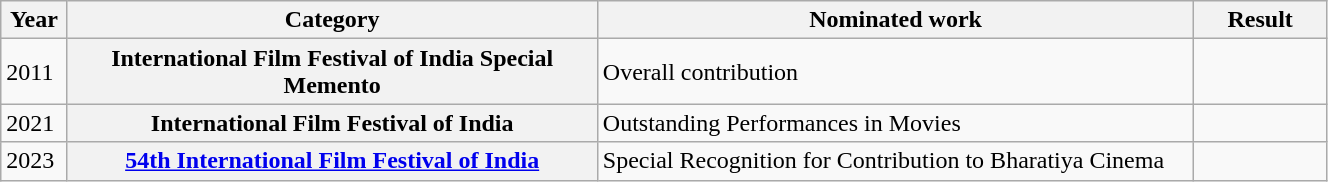<table class="wikitable sortable plainrowheaders" style="width:70%;">
<tr>
<th scope="col" style="width:5%;">Year</th>
<th scope="col" style="width:40%;">Category</th>
<th scope="col" style="width:45%;">Nominated work</th>
<th scope="col" style="width:10%;">Result</th>
</tr>
<tr>
<td>2011</td>
<th scope="row">International Film Festival of India Special Memento</th>
<td>Overall contribution</td>
<td></td>
</tr>
<tr>
<td>2021</td>
<th scope="row">International Film Festival of India</th>
<td>Outstanding Performances in Movies</td>
<td></td>
</tr>
<tr>
<td>2023</td>
<th scope="row"><a href='#'>54th International Film Festival of India</a></th>
<td>Special Recognition for Contribution to Bharatiya Cinema</td>
<td></td>
</tr>
</table>
